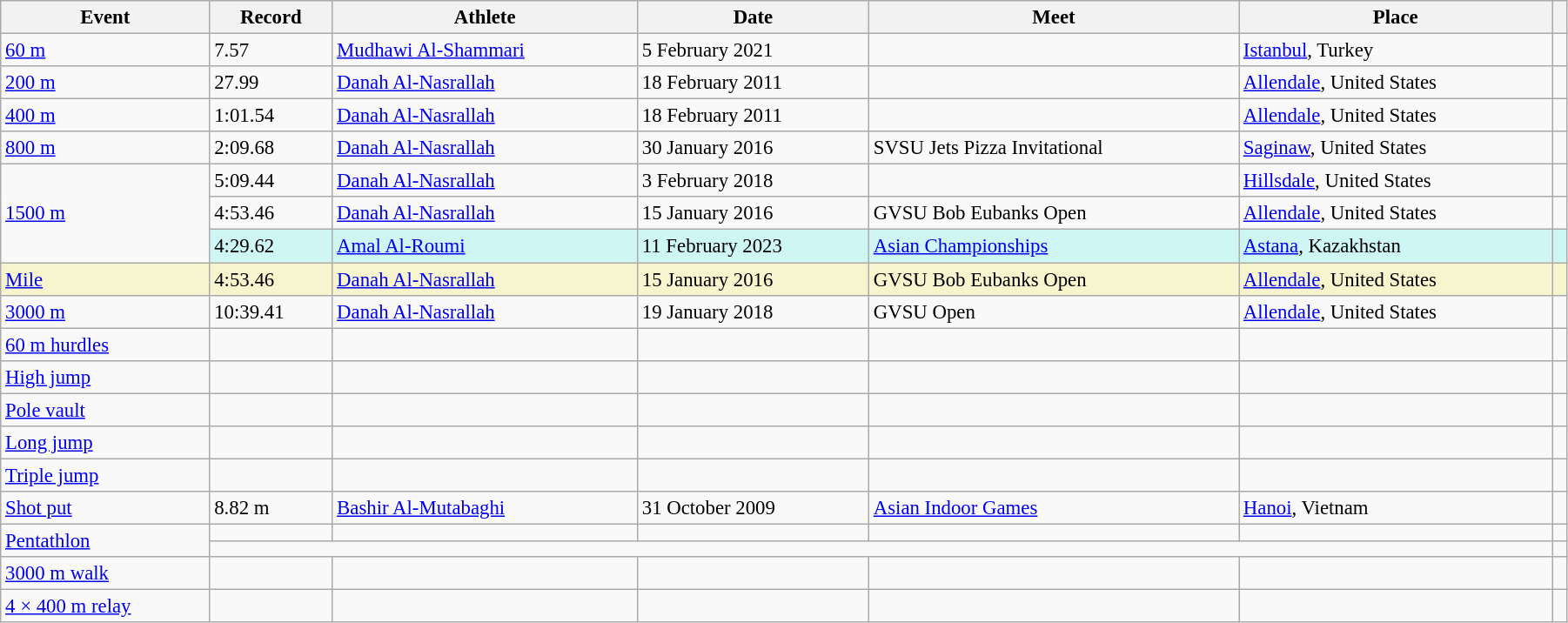<table class="wikitable" style="font-size:95%; width: 95%;">
<tr>
<th>Event</th>
<th>Record</th>
<th>Athlete</th>
<th>Date</th>
<th>Meet</th>
<th>Place</th>
<th></th>
</tr>
<tr>
<td><a href='#'>60 m</a></td>
<td>7.57</td>
<td><a href='#'>Mudhawi Al-Shammari</a></td>
<td>5 February 2021</td>
<td></td>
<td><a href='#'>Istanbul</a>, Turkey</td>
<td></td>
</tr>
<tr>
<td><a href='#'>200 m</a></td>
<td>27.99 </td>
<td><a href='#'>Danah Al-Nasrallah</a></td>
<td>18 February 2011</td>
<td></td>
<td><a href='#'>Allendale</a>, United States</td>
<td></td>
</tr>
<tr>
<td><a href='#'>400 m</a></td>
<td>1:01.54 </td>
<td><a href='#'>Danah Al-Nasrallah</a></td>
<td>18 February 2011</td>
<td></td>
<td><a href='#'>Allendale</a>, United States</td>
<td></td>
</tr>
<tr>
<td><a href='#'>800 m</a></td>
<td>2:09.68 </td>
<td><a href='#'>Danah Al-Nasrallah</a></td>
<td>30 January 2016</td>
<td>SVSU Jets Pizza Invitational</td>
<td><a href='#'>Saginaw</a>, United States</td>
<td></td>
</tr>
<tr>
<td rowspan=3><a href='#'>1500 m</a></td>
<td>5:09.44 </td>
<td><a href='#'>Danah Al-Nasrallah</a></td>
<td>3 February 2018</td>
<td></td>
<td><a href='#'>Hillsdale</a>, United States</td>
<td></td>
</tr>
<tr>
<td>4:53.46  </td>
<td><a href='#'>Danah Al-Nasrallah</a></td>
<td>15 January 2016</td>
<td>GVSU Bob Eubanks Open</td>
<td><a href='#'>Allendale</a>, United States</td>
<td></td>
</tr>
<tr bgcolor=#CEF6F5>
<td>4:29.62</td>
<td><a href='#'>Amal Al-Roumi</a></td>
<td>11 February 2023</td>
<td><a href='#'>Asian Championships</a></td>
<td><a href='#'>Astana</a>, Kazakhstan</td>
<td></td>
</tr>
<tr style="background:#f6F5CE;">
<td><a href='#'>Mile</a></td>
<td>4:53.46 </td>
<td><a href='#'>Danah Al-Nasrallah</a></td>
<td>15 January 2016</td>
<td>GVSU Bob Eubanks Open</td>
<td><a href='#'>Allendale</a>, United States</td>
<td></td>
</tr>
<tr>
<td><a href='#'>3000 m</a></td>
<td>10:39.41 </td>
<td><a href='#'>Danah Al-Nasrallah</a></td>
<td>19 January 2018</td>
<td>GVSU Open</td>
<td><a href='#'>Allendale</a>, United States</td>
<td></td>
</tr>
<tr>
<td><a href='#'>60 m hurdles</a></td>
<td></td>
<td></td>
<td></td>
<td></td>
<td></td>
<td></td>
</tr>
<tr>
<td><a href='#'>High jump</a></td>
<td></td>
<td></td>
<td></td>
<td></td>
<td></td>
<td></td>
</tr>
<tr>
<td><a href='#'>Pole vault</a></td>
<td></td>
<td></td>
<td></td>
<td></td>
<td></td>
<td></td>
</tr>
<tr>
<td><a href='#'>Long jump</a></td>
<td></td>
<td></td>
<td></td>
<td></td>
<td></td>
<td></td>
</tr>
<tr>
<td><a href='#'>Triple jump</a></td>
<td></td>
<td></td>
<td></td>
<td></td>
<td></td>
<td></td>
</tr>
<tr>
<td><a href='#'>Shot put</a></td>
<td>8.82 m</td>
<td><a href='#'>Bashir Al-Mutabaghi</a></td>
<td>31 October 2009</td>
<td><a href='#'>Asian Indoor Games</a></td>
<td><a href='#'>Hanoi</a>, Vietnam</td>
<td></td>
</tr>
<tr>
<td rowspan=2><a href='#'>Pentathlon</a></td>
<td></td>
<td></td>
<td></td>
<td></td>
<td></td>
<td></td>
</tr>
<tr>
<td colspan=5></td>
<td></td>
</tr>
<tr>
<td><a href='#'>3000 m walk</a></td>
<td></td>
<td></td>
<td></td>
<td></td>
<td></td>
<td></td>
</tr>
<tr>
<td><a href='#'>4 × 400 m relay</a></td>
<td></td>
<td></td>
<td></td>
<td></td>
<td></td>
<td></td>
</tr>
</table>
